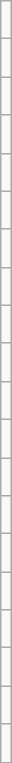<table class="wikitable">
<tr>
<td><br></td>
</tr>
<tr>
<td><br></td>
</tr>
<tr>
<td><br></td>
</tr>
<tr>
<td><br></td>
</tr>
<tr>
<td><br></td>
</tr>
<tr>
<td><br></td>
</tr>
<tr>
<td><br></td>
</tr>
<tr>
<td><br></td>
</tr>
<tr>
<td><br></td>
</tr>
<tr>
<td><br></td>
</tr>
<tr>
<td><br></td>
</tr>
<tr>
<td><br></td>
</tr>
<tr>
<td><br></td>
</tr>
<tr>
<td><br></td>
</tr>
<tr>
<td><br></td>
</tr>
<tr>
<td><br></td>
</tr>
<tr>
<td><br></td>
</tr>
<tr>
<td><br></td>
</tr>
<tr>
<td><br></td>
</tr>
<tr>
<td><br></td>
</tr>
</table>
